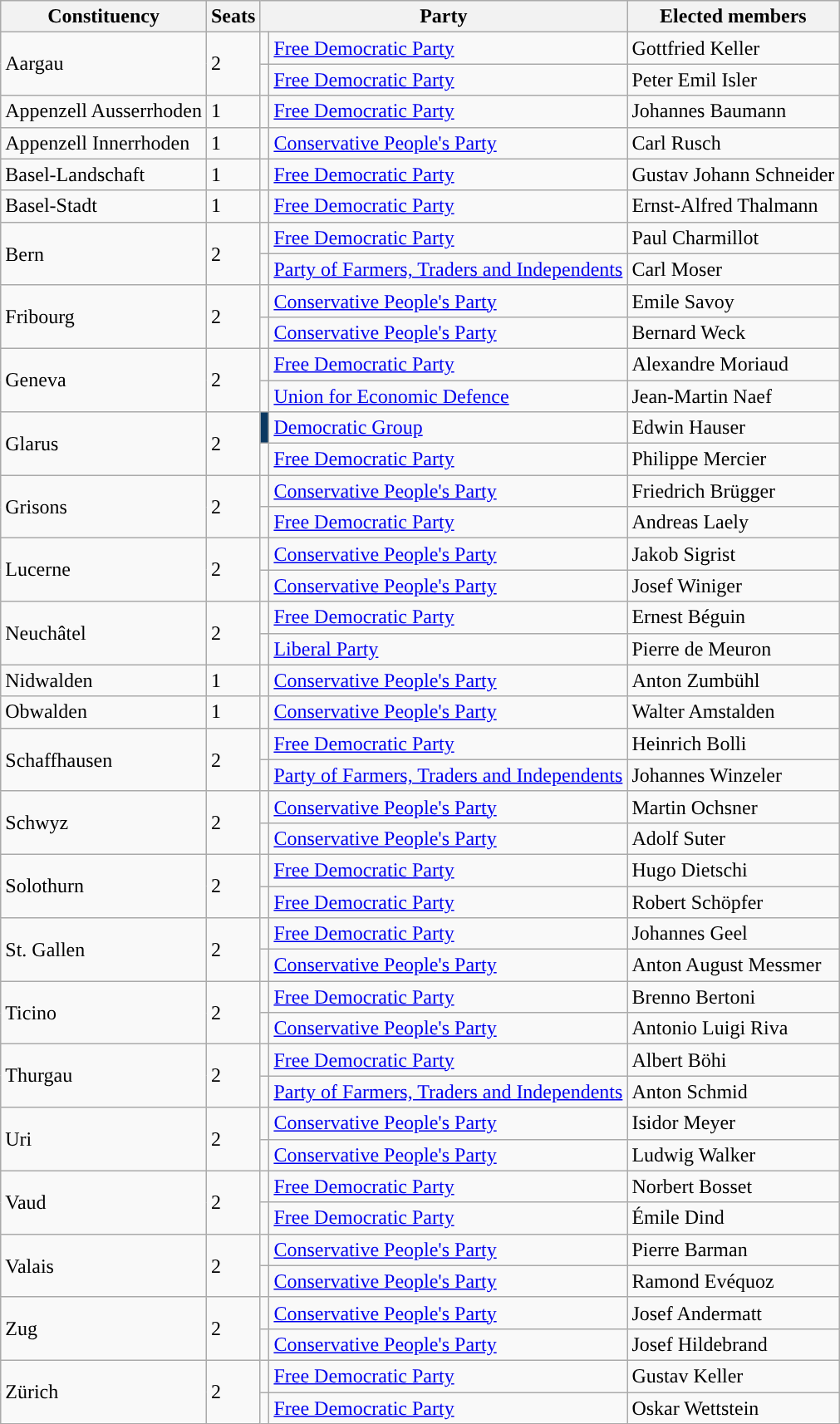<table class="wikitable">
<tr>
<th>Constituency</th>
<th>Seats</th>
<th colspan="2">Party</th>
<th>Elected members</th>
</tr>
<tr>
<td rowspan="2">Aargau</td>
<td rowspan="2">2</td>
<td style="color:inherit;background:"></td>
<td><a href='#'>Free Democratic Party</a></td>
<td>Gottfried Keller</td>
</tr>
<tr>
<td style="color:inherit;background:"></td>
<td><a href='#'>Free Democratic Party</a></td>
<td>Peter Emil Isler</td>
</tr>
<tr>
<td>Appenzell Ausserrhoden</td>
<td>1</td>
<td style="color:inherit;background:"></td>
<td><a href='#'>Free Democratic Party</a></td>
<td>Johannes Baumann</td>
</tr>
<tr>
<td>Appenzell Innerrhoden</td>
<td>1</td>
<td style="color:inherit;background:"></td>
<td><a href='#'>Conservative People's Party</a></td>
<td>Carl Rusch</td>
</tr>
<tr>
<td>Basel-Landschaft</td>
<td>1</td>
<td style="color:inherit;background:"></td>
<td><a href='#'>Free Democratic Party</a></td>
<td>Gustav Johann Schneider</td>
</tr>
<tr>
<td>Basel-Stadt</td>
<td>1</td>
<td style="color:inherit;background:"></td>
<td><a href='#'>Free Democratic Party</a></td>
<td>Ernst-Alfred Thalmann</td>
</tr>
<tr>
<td rowspan="2">Bern</td>
<td rowspan="2">2</td>
<td style="color:inherit;background:"></td>
<td><a href='#'>Free Democratic Party</a></td>
<td>Paul Charmillot</td>
</tr>
<tr>
<td style="color:inherit;background:"></td>
<td><a href='#'>Party of Farmers, Traders and Independents</a></td>
<td>Carl Moser</td>
</tr>
<tr>
<td rowspan="2">Fribourg</td>
<td rowspan="2">2</td>
<td style="color:inherit;background:"></td>
<td><a href='#'>Conservative People's Party</a></td>
<td>Emile Savoy</td>
</tr>
<tr>
<td style="color:inherit;background:"></td>
<td><a href='#'>Conservative People's Party</a></td>
<td>Bernard Weck</td>
</tr>
<tr>
<td rowspan="2">Geneva</td>
<td rowspan="2">2</td>
<td style="color:inherit;background:"></td>
<td><a href='#'>Free Democratic Party</a></td>
<td>Alexandre Moriaud</td>
</tr>
<tr>
<td style="color:inherit;background:"></td>
<td><a href='#'>Union for Economic Defence</a></td>
<td>Jean-Martin Naef</td>
</tr>
<tr>
<td rowspan="2">Glarus</td>
<td rowspan="2">2</td>
<td style="color:inherit;background:#0B3861"></td>
<td><a href='#'>Democratic Group</a></td>
<td>Edwin Hauser</td>
</tr>
<tr>
<td style="color:inherit;background:"></td>
<td><a href='#'>Free Democratic Party</a></td>
<td>Philippe Mercier</td>
</tr>
<tr>
<td rowspan="2">Grisons</td>
<td rowspan="2">2</td>
<td style="color:inherit;background:"></td>
<td><a href='#'>Conservative People's Party</a></td>
<td>Friedrich Brügger</td>
</tr>
<tr>
<td style="color:inherit;background:"></td>
<td><a href='#'>Free Democratic Party</a></td>
<td>Andreas Laely</td>
</tr>
<tr>
<td rowspan="2">Lucerne</td>
<td rowspan="2">2</td>
<td style="color:inherit;background:"></td>
<td><a href='#'>Conservative People's Party</a></td>
<td>Jakob Sigrist</td>
</tr>
<tr>
<td style="color:inherit;background:"></td>
<td><a href='#'>Conservative People's Party</a></td>
<td>Josef Winiger</td>
</tr>
<tr>
<td rowspan="2">Neuchâtel</td>
<td rowspan="2">2</td>
<td style="color:inherit;background:"></td>
<td><a href='#'>Free Democratic Party</a></td>
<td>Ernest Béguin</td>
</tr>
<tr>
<td style="color:inherit;background:"></td>
<td><a href='#'>Liberal Party</a></td>
<td>Pierre de Meuron</td>
</tr>
<tr>
<td>Nidwalden</td>
<td>1</td>
<td style="color:inherit;background:"></td>
<td><a href='#'>Conservative People's Party</a></td>
<td>Anton Zumbühl</td>
</tr>
<tr>
<td>Obwalden</td>
<td>1</td>
<td style="color:inherit;background:"></td>
<td><a href='#'>Conservative People's Party</a></td>
<td>Walter Amstalden</td>
</tr>
<tr>
<td rowspan="2">Schaffhausen</td>
<td rowspan="2">2</td>
<td style="color:inherit;background:"></td>
<td><a href='#'>Free Democratic Party</a></td>
<td>Heinrich Bolli</td>
</tr>
<tr>
<td style="color:inherit;background:"></td>
<td><a href='#'>Party of Farmers, Traders and Independents</a></td>
<td>Johannes Winzeler</td>
</tr>
<tr>
<td rowspan="2">Schwyz</td>
<td rowspan="2">2</td>
<td style="color:inherit;background:"></td>
<td><a href='#'>Conservative People's Party</a></td>
<td>Martin Ochsner</td>
</tr>
<tr>
<td style="color:inherit;background:"></td>
<td><a href='#'>Conservative People's Party</a></td>
<td>Adolf Suter</td>
</tr>
<tr>
<td rowspan="2">Solothurn</td>
<td rowspan="2">2</td>
<td style="color:inherit;background:"></td>
<td><a href='#'>Free Democratic Party</a></td>
<td>Hugo Dietschi</td>
</tr>
<tr>
<td style="color:inherit;background:"></td>
<td><a href='#'>Free Democratic Party</a></td>
<td>Robert Schöpfer</td>
</tr>
<tr>
<td rowspan="2">St. Gallen</td>
<td rowspan="2">2</td>
<td style="color:inherit;background:"></td>
<td><a href='#'>Free Democratic Party</a></td>
<td>Johannes Geel</td>
</tr>
<tr>
<td style="color:inherit;background:"></td>
<td><a href='#'>Conservative People's Party</a></td>
<td>Anton August Messmer</td>
</tr>
<tr>
<td rowspan="2">Ticino</td>
<td rowspan="2">2</td>
<td style="color:inherit;background:"></td>
<td><a href='#'>Free Democratic Party</a></td>
<td>Brenno Bertoni</td>
</tr>
<tr>
<td style="color:inherit;background:"></td>
<td><a href='#'>Conservative People's Party</a></td>
<td>Antonio Luigi Riva</td>
</tr>
<tr>
<td rowspan="2">Thurgau</td>
<td rowspan="2">2</td>
<td style="color:inherit;background:"></td>
<td><a href='#'>Free Democratic Party</a></td>
<td>Albert Böhi</td>
</tr>
<tr>
<td style="color:inherit;background:"></td>
<td><a href='#'>Party of Farmers, Traders and Independents</a></td>
<td>Anton Schmid</td>
</tr>
<tr>
<td rowspan="2">Uri</td>
<td rowspan="2">2</td>
<td style="color:inherit;background:"></td>
<td><a href='#'>Conservative People's Party</a></td>
<td>Isidor Meyer</td>
</tr>
<tr>
<td style="color:inherit;background:"></td>
<td><a href='#'>Conservative People's Party</a></td>
<td>Ludwig Walker</td>
</tr>
<tr>
<td rowspan="2">Vaud</td>
<td rowspan="2">2</td>
<td style="color:inherit;background:"></td>
<td><a href='#'>Free Democratic Party</a></td>
<td>Norbert Bosset</td>
</tr>
<tr>
<td style="color:inherit;background:"></td>
<td><a href='#'>Free Democratic Party</a></td>
<td>Émile Dind</td>
</tr>
<tr>
<td rowspan="2">Valais</td>
<td rowspan="2">2</td>
<td style="color:inherit;background:"></td>
<td><a href='#'>Conservative People's Party</a></td>
<td>Pierre Barman</td>
</tr>
<tr>
<td style="color:inherit;background:"></td>
<td><a href='#'>Conservative People's Party</a></td>
<td>Ramond Evéquoz</td>
</tr>
<tr>
<td rowspan="2">Zug</td>
<td rowspan="2">2</td>
<td style="color:inherit;background:"></td>
<td><a href='#'>Conservative People's Party</a></td>
<td>Josef Andermatt</td>
</tr>
<tr>
<td style="color:inherit;background:"></td>
<td><a href='#'>Conservative People's Party</a></td>
<td>Josef Hildebrand</td>
</tr>
<tr>
<td rowspan="2">Zürich</td>
<td rowspan="2">2</td>
<td style="color:inherit;background:"></td>
<td><a href='#'>Free Democratic Party</a></td>
<td>Gustav Keller</td>
</tr>
<tr>
<td style="color:inherit;background:"></td>
<td><a href='#'>Free Democratic Party</a></td>
<td>Oskar Wettstein</td>
</tr>
</table>
